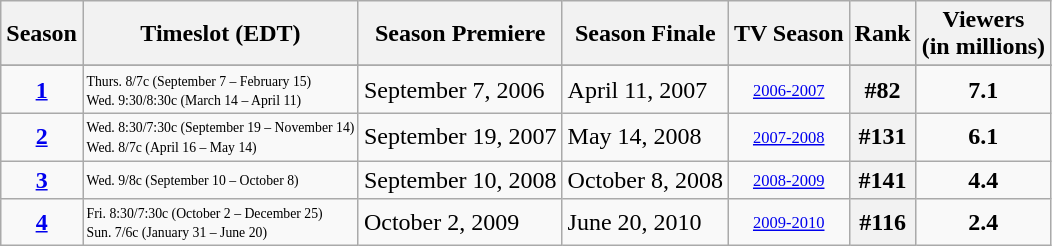<table class="wikitable">
<tr>
<th>Season</th>
<th>Timeslot (EDT)</th>
<th>Season Premiere</th>
<th>Season Finale</th>
<th>TV Season</th>
<th>Rank</th>
<th>Viewers<br>(in millions)</th>
</tr>
<tr>
</tr>
<tr style="background-color:#F9F9F9">
<th style="background:#F9F9F9;text-align:center"><a href='#'>1</a></th>
<th style="background:#F9F9F9;font-size:11px;font-weight:normal;text-align:left;line-height:110%"><small>Thurs. 8/7c (September 7 – February 15)</small><br><small>Wed. 9:30/8:30c (March 14 – April 11)</small></th>
<td>September 7, 2006</td>
<td>April 11, 2007</td>
<td style="font-size:11px;text-align:center"><a href='#'>2006-2007</a></td>
<th style="text-align:center">#82</th>
<td style="text-align:center"><strong> 7.1</strong></td>
</tr>
<tr style="background-color:#F9F9F9">
<th style="background:#F9F9F9;text-align:center"><a href='#'>2</a></th>
<th style="background:#F9F9F9;font-size:11px;font-weight:normal;text-align:left;line-height:110%"><small>Wed. 8:30/7:30c (September 19 – November 14)</small><br><small>Wed. 8/7c (April 16 – May 14)</small></th>
<td>September 19, 2007</td>
<td>May 14, 2008</td>
<td style="font-size:11px;text-align:center"><a href='#'>2007-2008</a></td>
<th style="text-align:center">#131</th>
<td style="text-align:center"><strong>6.1</strong></td>
</tr>
<tr style="background-color:#F9F9F9">
<th style="background:#F9F9F9;text-align:center"><a href='#'>3</a></th>
<th style="background:#F9F9F9;font-size:11px;font-weight:normal;text-align:left;line-height:110%"><small>Wed. 9/8c  (September 10 – October 8)</small></th>
<td>September 10, 2008</td>
<td>October 8, 2008</td>
<td style="font-size:11px;text-align:center"><a href='#'>2008-2009</a></td>
<th style="text-align:center">#141</th>
<td style="text-align:center"><strong>4.4</strong></td>
</tr>
<tr style="background-color:#F9F9F9">
<th style="background:#F9F9F9;text-align:center"><a href='#'>4</a></th>
<th style="background:#F9F9F9;font-size:11px;font-weight:normal;text-align:left;line-height:110%"><small>Fri. 8:30/7:30c  (October 2 – December 25)</small><br><small>Sun. 7/6c (January 31 – June 20)</small></th>
<td>October 2, 2009</td>
<td>June 20, 2010</td>
<td style="font-size:11px;text-align:center"><a href='#'>2009-2010</a></td>
<th style="text-align:center">#116</th>
<td style="text-align:center"><strong>2.4</strong></td>
</tr>
</table>
